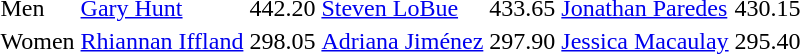<table>
<tr>
<td>Men<br></td>
<td><a href='#'>Gary Hunt</a><br></td>
<td>442.20</td>
<td><a href='#'>Steven LoBue</a><br></td>
<td>433.65</td>
<td><a href='#'>Jonathan Paredes</a><br></td>
<td>430.15</td>
</tr>
<tr>
<td>Women<br></td>
<td><a href='#'>Rhiannan Iffland</a><br></td>
<td>298.05</td>
<td><a href='#'>Adriana Jiménez</a><br></td>
<td>297.90</td>
<td><a href='#'>Jessica Macaulay</a><br></td>
<td>295.40</td>
</tr>
</table>
